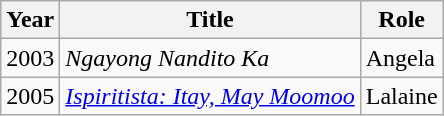<table class="wikitable sortable">
<tr>
<th>Year</th>
<th>Title</th>
<th>Role</th>
</tr>
<tr>
<td>2003</td>
<td><em>Ngayong Nandito Ka</em></td>
<td>Angela</td>
</tr>
<tr>
<td>2005</td>
<td><em><a href='#'>Ispiritista: Itay, May Moomoo</a></em></td>
<td>Lalaine</td>
</tr>
</table>
